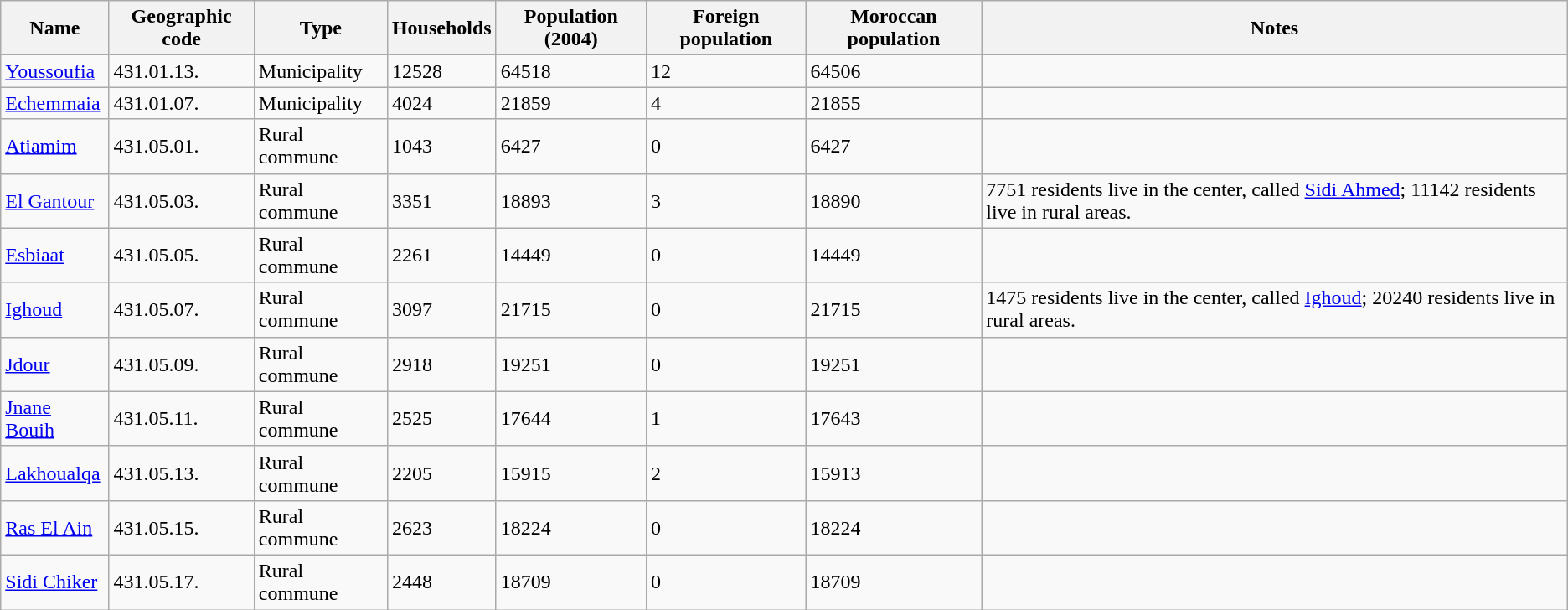<table class="wikitable sortable">
<tr>
<th>Name</th>
<th>Geographic code</th>
<th>Type</th>
<th>Households</th>
<th>Population (2004)</th>
<th>Foreign population</th>
<th>Moroccan population</th>
<th>Notes</th>
</tr>
<tr>
<td><a href='#'>Youssoufia</a></td>
<td>431.01.13.</td>
<td>Municipality</td>
<td>12528</td>
<td>64518</td>
<td>12</td>
<td>64506</td>
<td></td>
</tr>
<tr>
<td><a href='#'>Echemmaia</a></td>
<td>431.01.07.</td>
<td>Municipality</td>
<td>4024</td>
<td>21859</td>
<td>4</td>
<td>21855</td>
<td></td>
</tr>
<tr>
<td><a href='#'>Atiamim</a></td>
<td>431.05.01.</td>
<td>Rural commune</td>
<td>1043</td>
<td>6427</td>
<td>0</td>
<td>6427</td>
<td></td>
</tr>
<tr>
<td><a href='#'>El Gantour</a></td>
<td>431.05.03.</td>
<td>Rural commune</td>
<td>3351</td>
<td>18893</td>
<td>3</td>
<td>18890</td>
<td>7751 residents live in the center, called <a href='#'>Sidi Ahmed</a>; 11142 residents live in rural areas.</td>
</tr>
<tr>
<td><a href='#'>Esbiaat</a></td>
<td>431.05.05.</td>
<td>Rural commune</td>
<td>2261</td>
<td>14449</td>
<td>0</td>
<td>14449</td>
<td></td>
</tr>
<tr>
<td><a href='#'>Ighoud</a></td>
<td>431.05.07.</td>
<td>Rural commune</td>
<td>3097</td>
<td>21715</td>
<td>0</td>
<td>21715</td>
<td>1475 residents live in the center, called <a href='#'>Ighoud</a>; 20240 residents live in rural areas.</td>
</tr>
<tr>
<td><a href='#'>Jdour</a></td>
<td>431.05.09.</td>
<td>Rural commune</td>
<td>2918</td>
<td>19251</td>
<td>0</td>
<td>19251</td>
<td></td>
</tr>
<tr>
<td><a href='#'>Jnane Bouih</a></td>
<td>431.05.11.</td>
<td>Rural commune</td>
<td>2525</td>
<td>17644</td>
<td>1</td>
<td>17643</td>
<td></td>
</tr>
<tr>
<td><a href='#'>Lakhoualqa</a></td>
<td>431.05.13.</td>
<td>Rural commune</td>
<td>2205</td>
<td>15915</td>
<td>2</td>
<td>15913</td>
<td></td>
</tr>
<tr>
<td><a href='#'>Ras El Ain</a></td>
<td>431.05.15.</td>
<td>Rural commune</td>
<td>2623</td>
<td>18224</td>
<td>0</td>
<td>18224</td>
<td></td>
</tr>
<tr>
<td><a href='#'>Sidi Chiker</a></td>
<td>431.05.17.</td>
<td>Rural commune</td>
<td>2448</td>
<td>18709</td>
<td>0</td>
<td>18709</td>
<td></td>
</tr>
</table>
